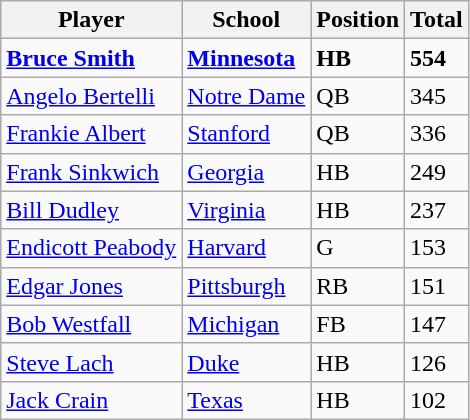<table class="wikitable">
<tr>
<th>Player</th>
<th>School</th>
<th>Position</th>
<th>Total</th>
</tr>
<tr>
<td><strong><a href='#'>Bruce Smith</a></strong></td>
<td><strong><a href='#'>Minnesota</a></strong></td>
<td><strong>HB</strong></td>
<td><strong>554</strong></td>
</tr>
<tr>
<td><a href='#'>Angelo Bertelli</a></td>
<td><a href='#'>Notre Dame</a></td>
<td>QB</td>
<td>345</td>
</tr>
<tr>
<td><a href='#'>Frankie Albert</a></td>
<td><a href='#'>Stanford</a></td>
<td>QB</td>
<td>336</td>
</tr>
<tr>
<td><a href='#'>Frank Sinkwich</a></td>
<td><a href='#'>Georgia</a></td>
<td>HB</td>
<td>249</td>
</tr>
<tr>
<td><a href='#'>Bill Dudley</a></td>
<td><a href='#'>Virginia</a></td>
<td>HB</td>
<td>237</td>
</tr>
<tr>
<td><a href='#'>Endicott Peabody</a></td>
<td><a href='#'>Harvard</a></td>
<td>G</td>
<td>153</td>
</tr>
<tr>
<td><a href='#'>Edgar Jones</a></td>
<td><a href='#'>Pittsburgh</a></td>
<td>RB</td>
<td>151</td>
</tr>
<tr>
<td><a href='#'>Bob Westfall</a></td>
<td><a href='#'>Michigan</a></td>
<td>FB</td>
<td>147</td>
</tr>
<tr>
<td><a href='#'>Steve Lach</a></td>
<td><a href='#'>Duke</a></td>
<td>HB</td>
<td>126</td>
</tr>
<tr>
<td><a href='#'>Jack Crain</a></td>
<td><a href='#'>Texas</a></td>
<td>HB</td>
<td>102</td>
</tr>
</table>
